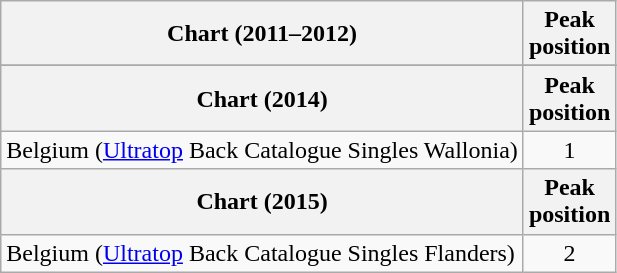<table class="wikitable sortable">
<tr>
<th>Chart (2011–2012)</th>
<th>Peak<br>position</th>
</tr>
<tr>
</tr>
<tr>
</tr>
<tr>
</tr>
<tr>
<th>Chart (2014)</th>
<th>Peak<br>position</th>
</tr>
<tr>
<td>Belgium (<a href='#'>Ultratop</a> Back Catalogue Singles Wallonia)</td>
<td align="center">1</td>
</tr>
<tr>
<th>Chart (2015)</th>
<th>Peak<br>position</th>
</tr>
<tr>
<td>Belgium (<a href='#'>Ultratop</a> Back Catalogue Singles Flanders)</td>
<td align="center">2</td>
</tr>
</table>
